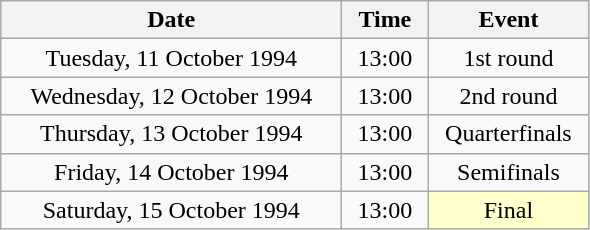<table class = "wikitable" style="text-align:center;">
<tr>
<th width=220>Date</th>
<th width=50>Time</th>
<th width=100>Event</th>
</tr>
<tr>
<td>Tuesday, 11 October 1994</td>
<td>13:00</td>
<td>1st round</td>
</tr>
<tr>
<td>Wednesday, 12 October 1994</td>
<td>13:00</td>
<td>2nd round</td>
</tr>
<tr>
<td>Thursday, 13 October 1994</td>
<td>13:00</td>
<td>Quarterfinals</td>
</tr>
<tr>
<td>Friday, 14 October 1994</td>
<td>13:00</td>
<td>Semifinals</td>
</tr>
<tr>
<td>Saturday, 15 October 1994</td>
<td>13:00</td>
<td bgcolor=ffffcc>Final</td>
</tr>
</table>
